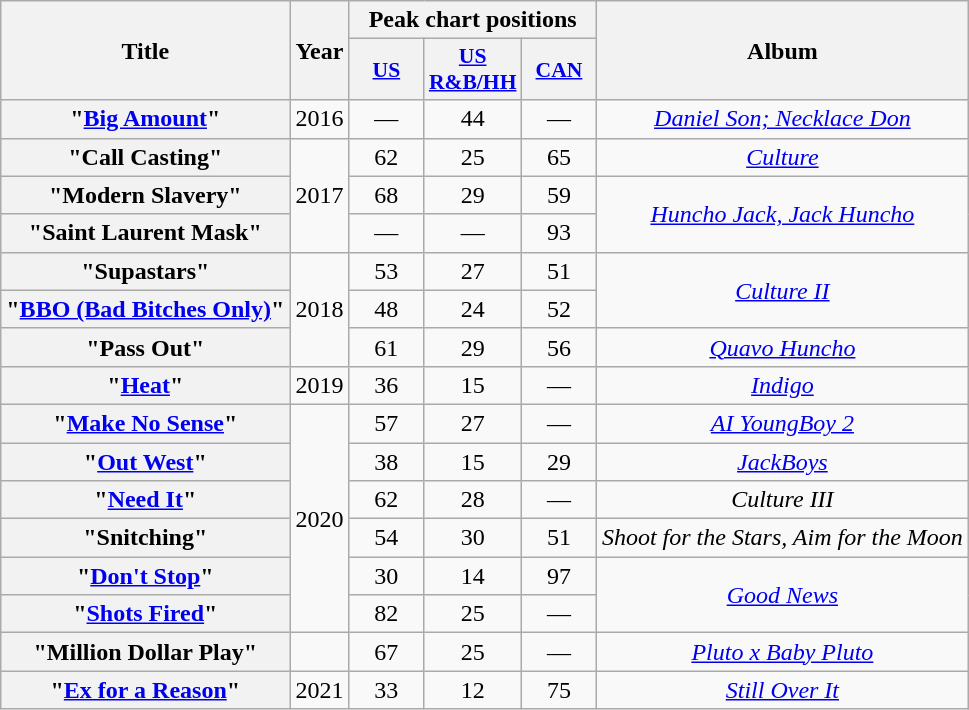<table class="wikitable plainrowheaders"  style="text-align:center;">
<tr>
<th rowspan="2">Title</th>
<th rowspan="2">Year</th>
<th colspan="3">Peak chart positions</th>
<th rowspan="2">Album</th>
</tr>
<tr>
<th scope="col" style="width:3em;font-size:90%;"><a href='#'>US</a></th>
<th scope="col" style="width:3em;font-size:90%;"><a href='#'>US<br>R&B/HH</a></th>
<th scope="col" style="width:3em;font-size:90%;"><a href='#'>CAN</a></th>
</tr>
<tr>
<th scope="row">"<a href='#'>Big Amount</a>"<br></th>
<td>2016</td>
<td>—</td>
<td>44</td>
<td>—</td>
<td><em><a href='#'>Daniel Son; Necklace Don</a></em></td>
</tr>
<tr>
<th scope="row">"Call Casting"<br></th>
<td rowspan="3">2017</td>
<td>62</td>
<td>25</td>
<td>65</td>
<td><em><a href='#'>Culture</a></em></td>
</tr>
<tr>
<th scope="row">"Modern Slavery"<br></th>
<td>68</td>
<td>29<br></td>
<td>59</td>
<td rowspan="2"><em><a href='#'>Huncho Jack, Jack Huncho</a></em></td>
</tr>
<tr>
<th scope="row">"Saint Laurent Mask"<br></th>
<td>—</td>
<td>—</td>
<td>93</td>
</tr>
<tr>
<th scope="row">"Supastars"<br></th>
<td rowspan="3">2018</td>
<td>53</td>
<td>27</td>
<td>51</td>
<td rowspan="2"><em><a href='#'>Culture II</a></em></td>
</tr>
<tr>
<th scope="row">"<a href='#'>BBO (Bad Bitches Only)</a>"<br></th>
<td>48</td>
<td>24<br></td>
<td>52</td>
</tr>
<tr>
<th scope="row">"Pass Out"<br></th>
<td>61</td>
<td>29</td>
<td>56</td>
<td><em><a href='#'>Quavo Huncho</a></em></td>
</tr>
<tr>
<th scope="row">"<a href='#'>Heat</a>"<br></th>
<td>2019</td>
<td>36</td>
<td>15</td>
<td>—</td>
<td><em><a href='#'>Indigo</a></em></td>
</tr>
<tr>
<th scope="row">"<a href='#'>Make No Sense</a>"<br></th>
<td rowspan="6">2020</td>
<td>57</td>
<td>27</td>
<td>—</td>
<td><em><a href='#'>AI YoungBoy 2</a></em></td>
</tr>
<tr>
<th scope="row">"<a href='#'>Out West</a>"<br></th>
<td>38</td>
<td>15</td>
<td>29</td>
<td><em><a href='#'>JackBoys</a></em></td>
</tr>
<tr>
<th scope="row">"<a href='#'>Need It</a>"<br></th>
<td>62</td>
<td>28</td>
<td>—</td>
<td><em>Culture III</em></td>
</tr>
<tr>
<th scope="row">"Snitching"<br></th>
<td>54</td>
<td>30</td>
<td>51</td>
<td><em>Shoot for the Stars, Aim for the Moon</em></td>
</tr>
<tr>
<th scope="row">"<a href='#'>Don't Stop</a>"<br></th>
<td>30</td>
<td>14</td>
<td>97</td>
<td rowspan="2"><em><a href='#'>Good News</a></em></td>
</tr>
<tr>
<th scope="row">"<a href='#'>Shots Fired</a>"<br></th>
<td>82</td>
<td>25</td>
<td>—</td>
</tr>
<tr>
<th scope="row">"Million Dollar Play"<br></th>
<td></td>
<td>67</td>
<td>25</td>
<td>—</td>
<td><a href='#'><em>Pluto x Baby Pluto</em></a></td>
</tr>
<tr>
<th scope="row">"<a href='#'>Ex for a Reason</a>"<br></th>
<td>2021</td>
<td>33</td>
<td>12</td>
<td>75</td>
<td><em><a href='#'>Still Over It</a></em></td>
</tr>
</table>
